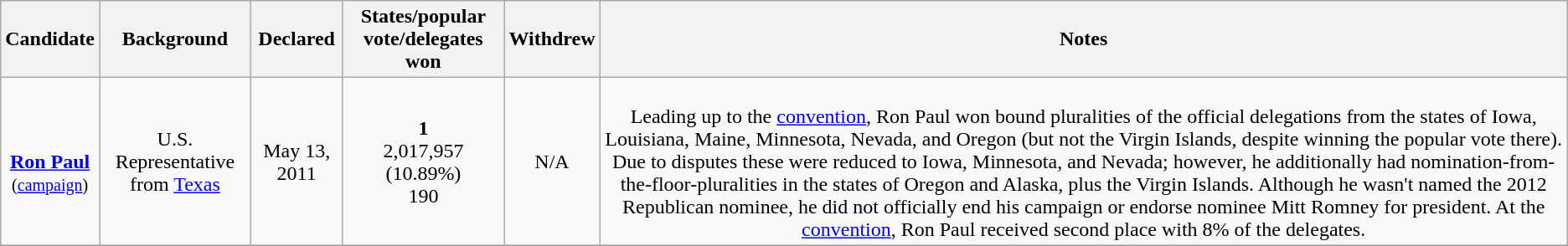<table class=wikitable style="text-align:center">
<tr>
<th>Candidate</th>
<th>Background</th>
<th>Declared</th>
<th>States/popular vote/delegates won</th>
<th>Withdrew</th>
<th>Notes</th>
</tr>
<tr>
<td><br><strong><a href='#'>Ron Paul</a></strong><br><small>(<a href='#'>campaign</a>)</small></td>
<td>U.S. Representative from <a href='#'>Texas</a></td>
<td>May 13, 2011</td>
<td><strong>1</strong><br>2,017,957<br>(10.89%)<br>190</td>
<td>N/A</td>
<td><br>Leading up to the <a href='#'>convention</a>, Ron Paul won bound pluralities of the official delegations from the states of Iowa, Louisiana, Maine, Minnesota, Nevada, and Oregon (but not the Virgin Islands, despite winning the popular vote there). Due to disputes these were reduced to Iowa, Minnesota, and Nevada; however, he additionally had nomination-from-the-floor-pluralities in the states of Oregon and Alaska, plus the Virgin Islands. Although he wasn't named the 2012 Republican nominee, he did not officially end his campaign or endorse nominee Mitt Romney for president. At the <a href='#'>convention</a>, Ron Paul received second place with 8% of the delegates.</td>
</tr>
<tr>
</tr>
</table>
